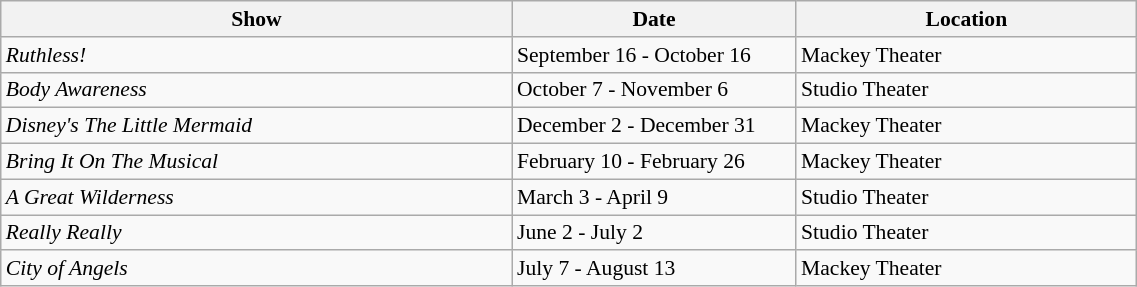<table class="wikitable" style="font-size:90%; width:60%">
<tr>
<th style="width:45%;">Show</th>
<th style="width:25%;">Date</th>
<th style="width:30%;">Location</th>
</tr>
<tr>
<td><em>Ruthless!</em></td>
<td>September 16 - October 16</td>
<td>Mackey Theater</td>
</tr>
<tr>
<td><em>Body Awareness</em></td>
<td>October 7 - November 6</td>
<td>Studio Theater</td>
</tr>
<tr>
<td><em>Disney's The Little Mermaid</em></td>
<td>December 2 - December 31</td>
<td>Mackey Theater</td>
</tr>
<tr>
<td><em>Bring It On The Musical</em></td>
<td>February 10 - February 26</td>
<td>Mackey Theater</td>
</tr>
<tr>
<td><em>A Great Wilderness</em></td>
<td>March 3 - April 9</td>
<td>Studio Theater</td>
</tr>
<tr>
<td><em>Really Really</em></td>
<td>June 2 - July 2</td>
<td>Studio Theater</td>
</tr>
<tr>
<td><em>City of Angels</em></td>
<td>July 7 - August 13</td>
<td>Mackey Theater</td>
</tr>
</table>
